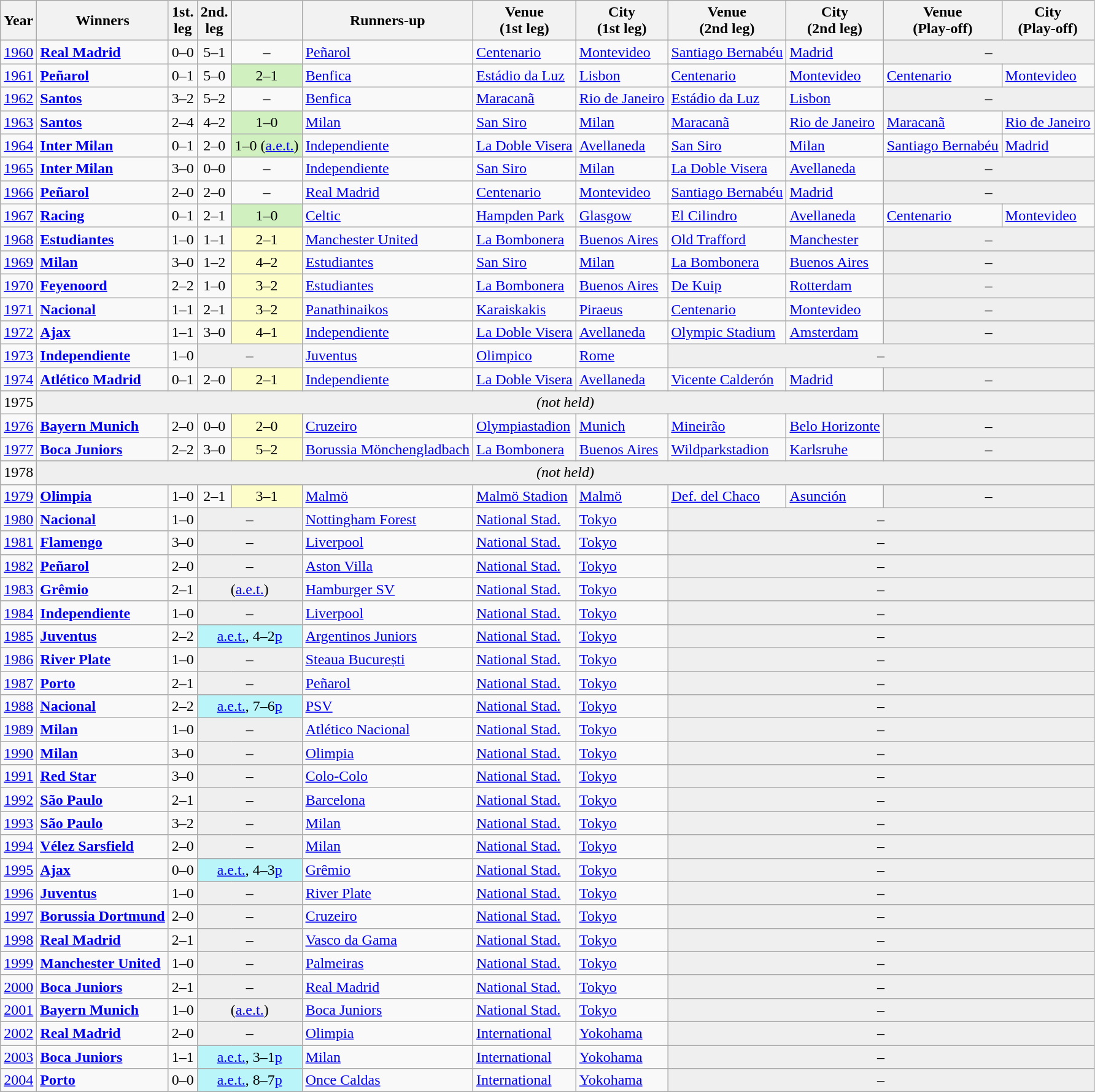<table class="wikitable sortable">
<tr>
<th>Year</th>
<th>Winners</th>
<th>1st.<br>leg</th>
<th>2nd.<br>leg</th>
<th></th>
<th>Runners-up</th>
<th>Venue<br>(1st leg)</th>
<th>City<br>(1st leg)</th>
<th>Venue<br>(2nd leg)</th>
<th>City<br>(2nd leg)</th>
<th>Venue<br>(Play-off)</th>
<th>City<br>(Play-off)</th>
</tr>
<tr>
<td><a href='#'>1960</a></td>
<td> <strong><a href='#'>Real Madrid</a></strong></td>
<td style="text-align:center">0–0</td>
<td style="text-align:center">5–1</td>
<td style="text-align:center">–</td>
<td> <a href='#'>Peñarol</a></td>
<td><a href='#'>Centenario</a></td>
<td><a href='#'>Montevideo</a></td>
<td><a href='#'>Santiago Bernabéu</a></td>
<td><a href='#'>Madrid</a></td>
<td colspan=2 style="text-align:center;background:#efefef">–</td>
</tr>
<tr>
<td><a href='#'>1961</a></td>
<td> <strong><a href='#'>Peñarol</a></strong></td>
<td style="text-align:center">0–1</td>
<td style="text-align:center">5–0</td>
<td style="text-align:center;background:#d0f0c0">2–1</td>
<td> <a href='#'>Benfica</a></td>
<td><a href='#'>Estádio da Luz</a></td>
<td><a href='#'>Lisbon</a></td>
<td><a href='#'>Centenario</a></td>
<td><a href='#'>Montevideo</a></td>
<td><a href='#'>Centenario</a></td>
<td><a href='#'>Montevideo</a></td>
</tr>
<tr>
<td><a href='#'>1962</a></td>
<td> <strong><a href='#'>Santos</a></strong></td>
<td style="text-align:center">3–2</td>
<td style="text-align:center">5–2</td>
<td style="text-align:center">–</td>
<td> <a href='#'>Benfica</a></td>
<td><a href='#'>Maracanã</a></td>
<td><a href='#'>Rio de Janeiro</a></td>
<td><a href='#'>Estádio da Luz</a></td>
<td><a href='#'>Lisbon</a></td>
<td colspan=2 style="text-align:center;background:#efefef">–</td>
</tr>
<tr>
<td><a href='#'>1963</a></td>
<td> <strong><a href='#'>Santos</a></strong></td>
<td style="text-align:center">2–4</td>
<td style="text-align:center">4–2</td>
<td style="text-align:center;background:#d0f0c0">1–0</td>
<td> <a href='#'>Milan</a></td>
<td><a href='#'>San Siro</a></td>
<td><a href='#'>Milan</a></td>
<td><a href='#'>Maracanã</a></td>
<td><a href='#'>Rio de Janeiro</a></td>
<td><a href='#'>Maracanã</a></td>
<td><a href='#'>Rio de Janeiro</a></td>
</tr>
<tr>
<td><a href='#'>1964</a></td>
<td> <strong><a href='#'>Inter Milan</a></strong></td>
<td style="text-align:center">0–1</td>
<td style="text-align:center">2–0</td>
<td style="text-align:center;background:#d0f0c0">1–0 (<a href='#'>a.e.t.</a>)</td>
<td> <a href='#'>Independiente</a></td>
<td><a href='#'>La Doble Visera</a></td>
<td><a href='#'>Avellaneda</a></td>
<td><a href='#'>San Siro</a></td>
<td><a href='#'>Milan</a></td>
<td><a href='#'>Santiago Bernabéu</a></td>
<td><a href='#'>Madrid</a></td>
</tr>
<tr>
<td><a href='#'>1965</a></td>
<td> <strong><a href='#'>Inter Milan</a></strong></td>
<td style="text-align:center">3–0</td>
<td style="text-align:center">0–0</td>
<td style="text-align:center">–</td>
<td> <a href='#'>Independiente</a></td>
<td><a href='#'>San Siro</a></td>
<td><a href='#'>Milan</a></td>
<td><a href='#'>La Doble Visera</a></td>
<td><a href='#'>Avellaneda</a></td>
<td colspan=2 style="text-align:center;background:#efefef">–</td>
</tr>
<tr>
<td><a href='#'>1966</a></td>
<td> <strong><a href='#'>Peñarol</a></strong></td>
<td style="text-align:center">2–0</td>
<td style="text-align:center">2–0</td>
<td style="text-align:center">–</td>
<td> <a href='#'>Real Madrid</a></td>
<td><a href='#'>Centenario</a></td>
<td><a href='#'>Montevideo</a></td>
<td><a href='#'>Santiago Bernabéu</a></td>
<td><a href='#'>Madrid</a></td>
<td colspan=2 style="text-align:center;background:#efefef">–</td>
</tr>
<tr>
<td><a href='#'>1967</a></td>
<td> <strong><a href='#'>Racing</a></strong></td>
<td style="text-align:center">0–1</td>
<td style="text-align:center">2–1</td>
<td style="text-align:center;background:#d0f0c0">1–0</td>
<td> <a href='#'>Celtic</a></td>
<td><a href='#'>Hampden Park</a></td>
<td><a href='#'>Glasgow</a></td>
<td><a href='#'>El Cilindro</a></td>
<td><a href='#'>Avellaneda</a></td>
<td><a href='#'>Centenario</a></td>
<td><a href='#'>Montevideo</a></td>
</tr>
<tr>
<td><a href='#'>1968</a></td>
<td> <strong><a href='#'>Estudiantes</a></strong></td>
<td style="text-align:center">1–0</td>
<td style="text-align:center">1–1</td>
<td style="text-align:center;background:#fcfdc9">2–1</td>
<td> <a href='#'>Manchester United</a></td>
<td><a href='#'>La Bombonera</a></td>
<td><a href='#'>Buenos Aires</a></td>
<td><a href='#'>Old Trafford</a></td>
<td><a href='#'>Manchester</a></td>
<td colspan=2 style="text-align:center;background:#efefef">–</td>
</tr>
<tr>
<td><a href='#'>1969</a></td>
<td> <strong><a href='#'>Milan</a></strong></td>
<td style="text-align:center">3–0</td>
<td style="text-align:center">1–2</td>
<td style="text-align:center;background:#fcfdc9">4–2</td>
<td> <a href='#'>Estudiantes</a></td>
<td><a href='#'>San Siro</a></td>
<td><a href='#'>Milan</a></td>
<td><a href='#'>La Bombonera</a></td>
<td><a href='#'>Buenos Aires</a></td>
<td colspan=2 style="text-align:center;background:#efefef">–</td>
</tr>
<tr>
<td><a href='#'>1970</a></td>
<td> <strong><a href='#'>Feyenoord</a></strong></td>
<td style="text-align:center">2–2</td>
<td style="text-align:center">1–0</td>
<td style="text-align:center;background:#fcfdc9">3–2</td>
<td> <a href='#'>Estudiantes</a></td>
<td><a href='#'>La Bombonera</a></td>
<td><a href='#'>Buenos Aires</a></td>
<td><a href='#'>De Kuip</a></td>
<td><a href='#'>Rotterdam</a></td>
<td colspan=2 style="text-align:center;background:#efefef">–</td>
</tr>
<tr>
<td><a href='#'>1971</a></td>
<td> <strong><a href='#'>Nacional</a></strong></td>
<td style="text-align:center">1–1</td>
<td style="text-align:center">2–1</td>
<td style="text-align:center;background:#fcfdc9">3–2</td>
<td> <a href='#'>Panathinaikos</a></td>
<td><a href='#'>Karaiskakis</a></td>
<td><a href='#'>Piraeus</a></td>
<td><a href='#'>Centenario</a></td>
<td><a href='#'>Montevideo</a></td>
<td colspan=2 style="text-align:center;background:#efefef">–</td>
</tr>
<tr>
<td><a href='#'>1972</a></td>
<td> <strong><a href='#'>Ajax</a></strong></td>
<td style="text-align:center">1–1</td>
<td style="text-align:center">3–0</td>
<td style="text-align:center;background:#fcfdc9">4–1</td>
<td> <a href='#'>Independiente</a></td>
<td><a href='#'>La Doble Visera</a></td>
<td><a href='#'>Avellaneda</a></td>
<td><a href='#'>Olympic Stadium</a></td>
<td><a href='#'>Amsterdam</a></td>
<td colspan=2 style="text-align:center;background:#efefef">–</td>
</tr>
<tr>
<td><a href='#'>1973</a></td>
<td> <strong><a href='#'>Independiente</a></strong></td>
<td style="text-align:center">1–0</td>
<td colspan=2 style="text-align:center;background:#efefef">–</td>
<td> <a href='#'>Juventus</a></td>
<td><a href='#'>Olimpico</a></td>
<td><a href='#'>Rome</a></td>
<td colspan=4 style="text-align:center;background:#efefef">–</td>
</tr>
<tr>
<td><a href='#'>1974</a></td>
<td> <strong><a href='#'>Atlético Madrid</a></strong></td>
<td style="text-align:center">0–1</td>
<td style="text-align:center">2–0</td>
<td style="text-align:center;background:#fcfdc9">2–1</td>
<td> <a href='#'>Independiente</a></td>
<td><a href='#'>La Doble Visera</a></td>
<td><a href='#'>Avellaneda</a></td>
<td><a href='#'>Vicente Calderón</a></td>
<td><a href='#'>Madrid</a></td>
<td colspan=2 style="text-align:center;background:#efefef">–</td>
</tr>
<tr>
<td>1975</td>
<td colspan=11 style="text-align:center;background:#efefef"><em>(not held)</em></td>
</tr>
<tr>
<td><a href='#'>1976</a></td>
<td> <strong><a href='#'>Bayern Munich</a></strong></td>
<td style="text-align:center">2–0</td>
<td style="text-align:center">0–0</td>
<td style="text-align:center;background:#fcfdc9">2–0</td>
<td> <a href='#'>Cruzeiro</a></td>
<td><a href='#'>Olympiastadion</a></td>
<td><a href='#'>Munich</a></td>
<td><a href='#'>Mineirão</a></td>
<td><a href='#'>Belo Horizonte</a></td>
<td colspan=2 style="text-align:center;background:#efefef">–</td>
</tr>
<tr>
<td><a href='#'>1977</a></td>
<td> <strong><a href='#'>Boca Juniors</a></strong></td>
<td style="text-align:center">2–2</td>
<td style="text-align:center">3–0</td>
<td style="text-align:center;background:#fcfdc9">5–2</td>
<td> <a href='#'>Borussia Mönchengladbach</a></td>
<td><a href='#'>La Bombonera</a></td>
<td><a href='#'>Buenos Aires</a></td>
<td><a href='#'>Wildparkstadion</a></td>
<td><a href='#'>Karlsruhe</a></td>
<td colspan=2 style="text-align:center;background:#efefef">–</td>
</tr>
<tr>
<td>1978</td>
<td colspan=11 style="text-align:center;background:#efefef"><em>(not held)</em></td>
</tr>
<tr>
<td><a href='#'>1979</a></td>
<td> <strong><a href='#'>Olimpia</a></strong></td>
<td style="text-align:center">1–0</td>
<td style="text-align:center">2–1</td>
<td style="text-align:center;background:#fcfdc9">3–1</td>
<td> <a href='#'>Malmö</a></td>
<td><a href='#'>Malmö Stadion</a></td>
<td><a href='#'>Malmö</a></td>
<td><a href='#'>Def. del Chaco</a></td>
<td><a href='#'>Asunción</a></td>
<td colspan=2 style="text-align:center;background:#efefef">–</td>
</tr>
<tr>
<td><a href='#'>1980</a></td>
<td> <strong><a href='#'>Nacional</a></strong></td>
<td style="text-align:center">1–0</td>
<td colspan=2 style="text-align:center;background:#efefef">–</td>
<td> <a href='#'>Nottingham Forest</a></td>
<td><a href='#'>National Stad.</a></td>
<td><a href='#'>Tokyo</a></td>
<td colspan=4 style="text-align:center;background:#efefef">–</td>
</tr>
<tr>
<td><a href='#'>1981</a></td>
<td> <strong><a href='#'>Flamengo</a></strong></td>
<td style="text-align:center">3–0</td>
<td colspan=2 style="text-align:center;background:#efefef">–</td>
<td> <a href='#'>Liverpool</a></td>
<td><a href='#'>National Stad.</a></td>
<td><a href='#'>Tokyo</a></td>
<td colspan=4 style="text-align:center;background:#efefef">–</td>
</tr>
<tr>
<td><a href='#'>1982</a></td>
<td> <strong><a href='#'>Peñarol</a></strong></td>
<td style="text-align:center">2–0</td>
<td colspan=2 style="text-align:center;background:#efefef">–</td>
<td> <a href='#'>Aston Villa</a></td>
<td><a href='#'>National Stad.</a></td>
<td><a href='#'>Tokyo</a></td>
<td colspan=4 style="text-align:center;background:#efefef">–</td>
</tr>
<tr>
<td><a href='#'>1983</a></td>
<td> <strong><a href='#'>Grêmio</a></strong></td>
<td style="text-align:center">2–1</td>
<td colspan=2 style="text-align:center;background:#efefef">(<a href='#'>a.e.t.</a>)</td>
<td> <a href='#'>Hamburger SV</a></td>
<td><a href='#'>National Stad.</a></td>
<td><a href='#'>Tokyo</a></td>
<td colspan=4 style="text-align:center;background:#efefef">–</td>
</tr>
<tr>
<td><a href='#'>1984</a></td>
<td> <strong><a href='#'>Independiente</a></strong></td>
<td style="text-align:center">1–0</td>
<td colspan=2 style="text-align:center;background:#efefef">–</td>
<td> <a href='#'>Liverpool</a></td>
<td><a href='#'>National Stad.</a></td>
<td><a href='#'>Tokyo</a></td>
<td colspan=4 style="text-align:center;background:#efefef">–</td>
</tr>
<tr>
<td><a href='#'>1985</a></td>
<td> <strong><a href='#'>Juventus</a></strong></td>
<td style="text-align:center">2–2</td>
<td colspan=2 style="text-align:center;background:#BAF5FA"><a href='#'>a.e.t.</a>, 4–2<a href='#'>p</a></td>
<td> <a href='#'>Argentinos Juniors</a></td>
<td><a href='#'>National Stad.</a></td>
<td><a href='#'>Tokyo</a></td>
<td colspan=4 style="text-align:center;background:#efefef">–</td>
</tr>
<tr>
<td><a href='#'>1986</a></td>
<td> <strong><a href='#'>River Plate</a></strong></td>
<td style="text-align:center">1–0</td>
<td colspan=2 style="text-align:center;background:#efefef">–</td>
<td> <a href='#'>Steaua București</a></td>
<td><a href='#'>National Stad.</a></td>
<td><a href='#'>Tokyo</a></td>
<td colspan=4 style="text-align:center;background:#efefef">–</td>
</tr>
<tr>
<td><a href='#'>1987</a></td>
<td> <strong><a href='#'>Porto</a></strong></td>
<td style="text-align:center">2–1</td>
<td colspan=2 style="text-align:center;background:#efefef">–</td>
<td> <a href='#'>Peñarol</a></td>
<td><a href='#'>National Stad.</a></td>
<td><a href='#'>Tokyo</a></td>
<td colspan=4 style="text-align:center;background:#efefef">–</td>
</tr>
<tr>
<td><a href='#'>1988</a></td>
<td> <strong><a href='#'>Nacional</a></strong></td>
<td style="text-align:center">2–2</td>
<td colspan=2 style="text-align:center;background:#BAF5FA"><a href='#'>a.e.t.</a>, 7–6<a href='#'>p</a></td>
<td> <a href='#'>PSV</a></td>
<td><a href='#'>National Stad.</a></td>
<td><a href='#'>Tokyo</a></td>
<td colspan=4 style="text-align:center;background:#efefef">–</td>
</tr>
<tr>
<td><a href='#'>1989</a></td>
<td> <strong><a href='#'>Milan</a></strong></td>
<td style="text-align:center">1–0</td>
<td colspan=2 style="text-align:center;background:#efefef">–</td>
<td> <a href='#'>Atlético Nacional</a></td>
<td><a href='#'>National Stad.</a></td>
<td><a href='#'>Tokyo</a></td>
<td colspan=4 style="text-align:center;background:#efefef">–</td>
</tr>
<tr>
<td><a href='#'>1990</a></td>
<td> <strong><a href='#'>Milan</a></strong></td>
<td style="text-align:center">3–0</td>
<td colspan=2 style="text-align:center;background:#efefef">–</td>
<td> <a href='#'>Olimpia</a></td>
<td><a href='#'>National Stad.</a></td>
<td><a href='#'>Tokyo</a></td>
<td colspan=4 style="text-align:center;background:#efefef">–</td>
</tr>
<tr>
<td><a href='#'>1991</a></td>
<td> <strong><a href='#'>Red Star</a></strong></td>
<td style="text-align:center">3–0</td>
<td colspan=2 style="text-align:center;background:#efefef">–</td>
<td> <a href='#'>Colo-Colo</a></td>
<td><a href='#'>National Stad.</a></td>
<td><a href='#'>Tokyo</a></td>
<td colspan=4 style="text-align:center;background:#efefef">–</td>
</tr>
<tr>
<td><a href='#'>1992</a></td>
<td> <strong><a href='#'>São Paulo</a></strong></td>
<td style="text-align:center">2–1</td>
<td colspan=2 style="text-align:center;background:#efefef">–</td>
<td> <a href='#'>Barcelona</a></td>
<td><a href='#'>National Stad.</a></td>
<td><a href='#'>Tokyo</a></td>
<td colspan=4 style="text-align:center;background:#efefef">–</td>
</tr>
<tr>
<td><a href='#'>1993</a></td>
<td> <strong><a href='#'>São Paulo</a></strong></td>
<td style="text-align:center">3–2</td>
<td colspan=2 style="text-align:center;background:#efefef">–</td>
<td> <a href='#'>Milan</a></td>
<td><a href='#'>National Stad.</a></td>
<td><a href='#'>Tokyo</a></td>
<td colspan=4 style="text-align:center;background:#efefef">–</td>
</tr>
<tr>
<td><a href='#'>1994</a></td>
<td> <strong><a href='#'>Vélez Sarsfield</a></strong></td>
<td style="text-align:center">2–0</td>
<td colspan=2 style="text-align:center;background:#efefef">–</td>
<td> <a href='#'>Milan</a></td>
<td><a href='#'>National Stad.</a></td>
<td><a href='#'>Tokyo</a></td>
<td colspan=4 style="text-align:center;background:#efefef">–</td>
</tr>
<tr>
<td><a href='#'>1995</a></td>
<td> <strong><a href='#'>Ajax</a></strong></td>
<td style="text-align:center">0–0</td>
<td colspan=2 style="text-align:center;background:#BAF5FA"><a href='#'>a.e.t.</a>, 4–3<a href='#'>p</a></td>
<td> <a href='#'>Grêmio</a></td>
<td><a href='#'>National Stad.</a></td>
<td><a href='#'>Tokyo</a></td>
<td colspan=4 style="text-align:center;background:#efefef">–</td>
</tr>
<tr>
<td><a href='#'>1996</a></td>
<td> <strong><a href='#'>Juventus</a></strong></td>
<td style="text-align:center">1–0</td>
<td colspan=2 style="text-align:center;background:#efefef">–</td>
<td> <a href='#'>River Plate</a></td>
<td><a href='#'>National Stad.</a></td>
<td><a href='#'>Tokyo</a></td>
<td colspan=4 style="text-align:center;background:#efefef">–</td>
</tr>
<tr>
<td><a href='#'>1997</a></td>
<td> <strong><a href='#'>Borussia Dortmund</a></strong></td>
<td style="text-align:center">2–0</td>
<td colspan=2 style="text-align:center;background:#efefef">–</td>
<td> <a href='#'>Cruzeiro</a></td>
<td><a href='#'>National Stad.</a></td>
<td><a href='#'>Tokyo</a></td>
<td colspan=4 style="text-align:center;background:#efefef">–</td>
</tr>
<tr>
<td><a href='#'>1998</a></td>
<td> <strong><a href='#'>Real Madrid</a></strong></td>
<td style="text-align:center">2–1</td>
<td colspan=2 style="text-align:center;background:#efefef">–</td>
<td> <a href='#'>Vasco da Gama</a></td>
<td><a href='#'>National Stad.</a></td>
<td><a href='#'>Tokyo</a></td>
<td colspan=4 style="text-align:center;background:#efefef">–</td>
</tr>
<tr>
<td><a href='#'>1999</a></td>
<td> <strong><a href='#'>Manchester United</a></strong></td>
<td style="text-align:center">1–0</td>
<td colspan=2 style="text-align:center;background:#efefef">–</td>
<td> <a href='#'>Palmeiras</a></td>
<td><a href='#'>National Stad.</a></td>
<td><a href='#'>Tokyo</a></td>
<td colspan=4 style="text-align:center;background:#efefef">–</td>
</tr>
<tr>
<td><a href='#'>2000</a></td>
<td> <strong><a href='#'>Boca Juniors</a></strong></td>
<td style="text-align:center">2–1</td>
<td colspan=2 style="text-align:center;background:#efefef">–</td>
<td> <a href='#'>Real Madrid</a></td>
<td><a href='#'>National Stad.</a></td>
<td><a href='#'>Tokyo</a></td>
<td colspan=4 style="text-align:center;background:#efefef">–</td>
</tr>
<tr>
<td><a href='#'>2001</a></td>
<td> <strong><a href='#'>Bayern Munich</a></strong></td>
<td style="text-align:center">1–0</td>
<td colspan=2 style="text-align:center;background:#efefef">(<a href='#'>a.e.t.</a>)</td>
<td> <a href='#'>Boca Juniors</a></td>
<td><a href='#'>National Stad.</a></td>
<td><a href='#'>Tokyo</a></td>
<td colspan=4 style="text-align:center;background:#efefef">–</td>
</tr>
<tr>
<td><a href='#'>2002</a></td>
<td> <strong><a href='#'>Real Madrid</a></strong></td>
<td style="text-align:center">2–0</td>
<td colspan=2 style="text-align:center;background:#efefef">–</td>
<td> <a href='#'>Olimpia</a></td>
<td><a href='#'>International</a></td>
<td><a href='#'>Yokohama</a></td>
<td colspan=4 style="text-align:center;background:#efefef">–</td>
</tr>
<tr>
<td><a href='#'>2003</a></td>
<td> <strong><a href='#'>Boca Juniors</a></strong></td>
<td style="text-align:center">1–1</td>
<td colspan=2 style="text-align:center;background:#BAF5FA"><a href='#'>a.e.t.</a>, 3–1<a href='#'>p</a></td>
<td> <a href='#'>Milan</a></td>
<td><a href='#'>International</a></td>
<td><a href='#'>Yokohama</a></td>
<td colspan=4 style="text-align:center;background:#efefef">–</td>
</tr>
<tr>
<td><a href='#'>2004</a></td>
<td> <strong><a href='#'>Porto</a></strong></td>
<td style="text-align:center">0–0</td>
<td colspan=2 style="text-align:center;background:#BAF5FA"><a href='#'>a.e.t.</a>, 8–7<a href='#'>p</a></td>
<td> <a href='#'>Once Caldas</a></td>
<td><a href='#'>International</a></td>
<td><a href='#'>Yokohama</a></td>
<td colspan=4 style="text-align:center;background:#efefef">–</td>
</tr>
</table>
